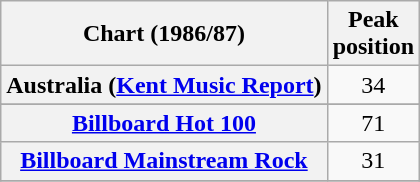<table class="wikitable sortable plainrowheaders">
<tr>
<th scope="col">Chart (1986/87)</th>
<th scope="col">Peak<br>position</th>
</tr>
<tr>
<th scope="row">Australia (<a href='#'>Kent Music Report</a>)</th>
<td style="text-align:center;">34</td>
</tr>
<tr>
</tr>
<tr>
<th scope="row"><a href='#'>Billboard Hot 100</a></th>
<td style="text-align:center;">71</td>
</tr>
<tr>
<th scope="row"><a href='#'>Billboard Mainstream Rock</a></th>
<td style="text-align:center;">31</td>
</tr>
<tr>
</tr>
</table>
